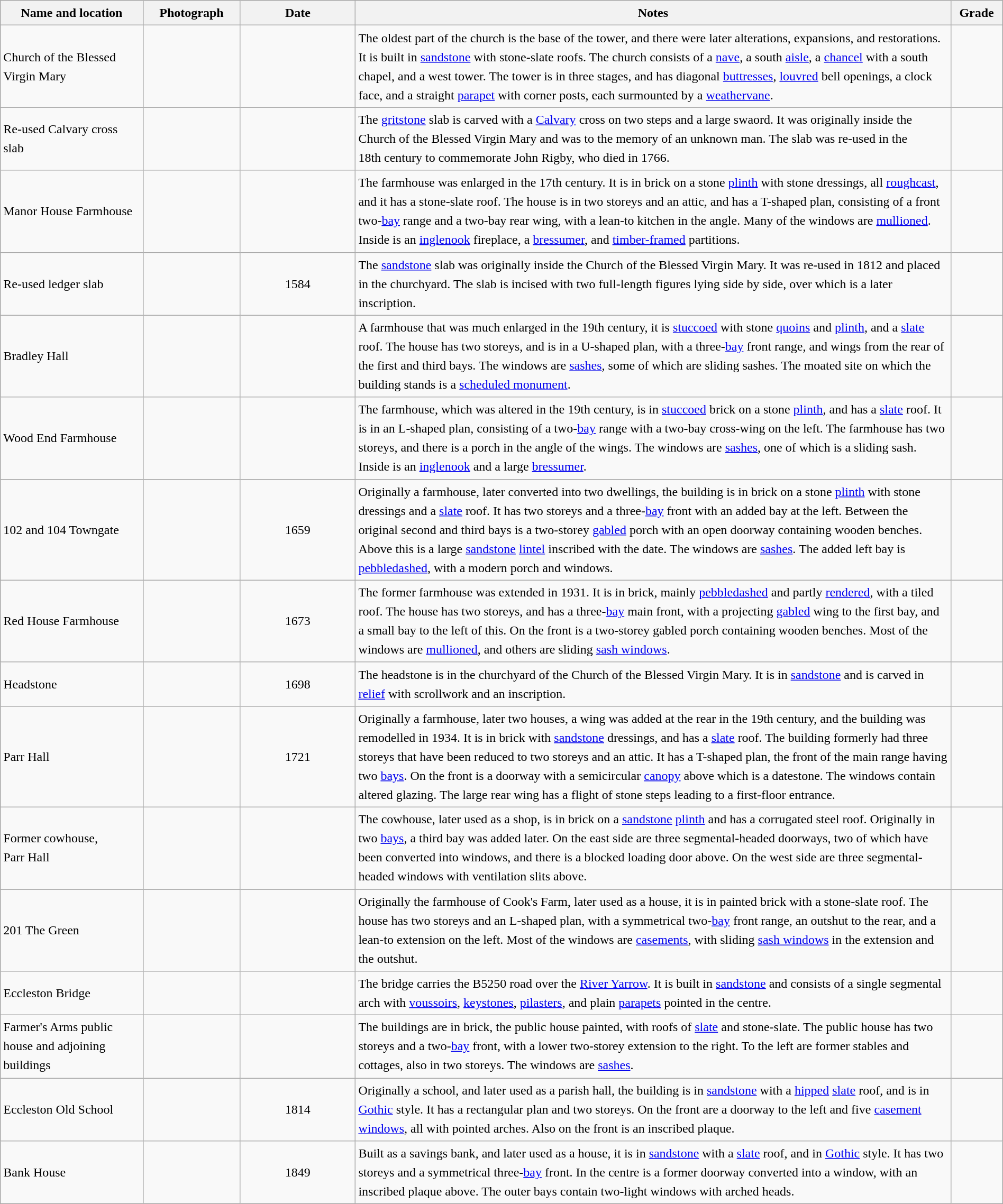<table class="wikitable sortable plainrowheaders" style="width:100%;border:0px;text-align:left;line-height:150%;">
<tr>
<th scope="col"  style="width:150px">Name and location</th>
<th scope="col"  style="width:100px" class="unsortable">Photograph</th>
<th scope="col"  style="width:120px">Date</th>
<th scope="col"  style="width:650px" class="unsortable">Notes</th>
<th scope="col"  style="width:50px">Grade</th>
</tr>
<tr>
<td>Church of the Blessed Virgin Mary<br><small></small></td>
<td></td>
<td align="center"></td>
<td>The oldest part of the church is the base of the tower, and there were later alterations, expansions, and restorations.  It is built in <a href='#'>sandstone</a> with stone-slate roofs.  The church consists of a <a href='#'>nave</a>, a south <a href='#'>aisle</a>, a <a href='#'>chancel</a> with a south chapel, and a west tower.  The tower is in three stages, and has diagonal <a href='#'>buttresses</a>, <a href='#'>louvred</a> bell openings, a clock face, and a straight <a href='#'>parapet</a> with corner posts, each surmounted by a <a href='#'>weathervane</a>.</td>
<td align="center" ></td>
</tr>
<tr>
<td>Re-used Calvary cross slab<br><small></small></td>
<td></td>
<td align="center"></td>
<td>The <a href='#'>gritstone</a> slab is carved with a <a href='#'>Calvary</a> cross on two steps and a large swaord.  It was originally inside the Church of the Blessed Virgin Mary and was to the memory of an unknown man.  The slab was re-used in the 18th century to commemorate John Rigby, who died in 1766.</td>
<td align="center" ></td>
</tr>
<tr>
<td>Manor House Farmhouse<br><small></small></td>
<td></td>
<td align="center"></td>
<td>The farmhouse was enlarged in the 17th century.  It is in brick on a stone <a href='#'>plinth</a> with stone dressings, all <a href='#'>roughcast</a>, and it has a stone-slate roof.  The house is in two storeys and an attic, and has a T-shaped plan, consisting of a front two-<a href='#'>bay</a> range and a two-bay rear wing, with a lean-to kitchen in the angle.  Many of the windows are <a href='#'>mullioned</a>.  Inside is an <a href='#'>inglenook</a> fireplace, a <a href='#'>bressumer</a>, and <a href='#'>timber-framed</a> partitions.</td>
<td align="center" ></td>
</tr>
<tr>
<td>Re-used ledger slab<br><small></small></td>
<td></td>
<td align="center">1584</td>
<td>The <a href='#'>sandstone</a> slab was originally inside the Church of the Blessed Virgin Mary.  It was re-used in 1812 and placed in the churchyard.  The slab is incised with two full-length figures lying side by side, over which is a later inscription.</td>
<td align="center" ></td>
</tr>
<tr>
<td>Bradley Hall<br><small></small></td>
<td></td>
<td align="center"></td>
<td>A farmhouse that was much enlarged in the 19th century, it is <a href='#'>stuccoed</a> with stone <a href='#'>quoins</a> and <a href='#'>plinth</a>, and a <a href='#'>slate</a> roof.  The house has two storeys, and is in a U-shaped plan, with a three-<a href='#'>bay</a> front range, and wings from the rear of the first and third bays.  The windows are <a href='#'>sashes</a>, some of which are sliding sashes.  The moated site on which the building stands is a <a href='#'>scheduled monument</a>.</td>
<td align="center" ></td>
</tr>
<tr>
<td>Wood End Farmhouse<br><small></small></td>
<td></td>
<td align="center"></td>
<td>The farmhouse, which was altered in the 19th century, is in <a href='#'>stuccoed</a> brick on a stone <a href='#'>plinth</a>, and has a <a href='#'>slate</a> roof.  It is in an L-shaped plan, consisting of a two-<a href='#'>bay</a> range with a two-bay cross-wing on the left.  The farmhouse has two storeys, and there is a porch in the angle of the wings.  The windows are <a href='#'>sashes</a>, one of which is a sliding sash.  Inside is an <a href='#'>inglenook</a> and a large <a href='#'>bressumer</a>.</td>
<td align="center" ></td>
</tr>
<tr>
<td>102 and 104 Towngate<br><small></small></td>
<td></td>
<td align="center">1659</td>
<td>Originally a farmhouse, later converted into two dwellings, the building is in brick on a stone <a href='#'>plinth</a> with stone dressings and a <a href='#'>slate</a> roof.  It has two storeys and a three-<a href='#'>bay</a> front with an added bay at the left.  Between the original second and third bays is a two-storey <a href='#'>gabled</a> porch with an open doorway containing wooden benches.  Above this is a large <a href='#'>sandstone</a> <a href='#'>lintel</a> inscribed with the date.  The windows are <a href='#'>sashes</a>.  The added left bay is <a href='#'>pebbledashed</a>, with a modern porch and windows.</td>
<td align="center" ></td>
</tr>
<tr>
<td>Red House Farmhouse<br><small></small></td>
<td></td>
<td align="center">1673</td>
<td>The former farmhouse was extended in 1931.  It is in brick, mainly <a href='#'>pebbledashed</a> and partly <a href='#'>rendered</a>, with a tiled roof.  The house has two storeys, and has a three-<a href='#'>bay</a> main front, with a projecting <a href='#'>gabled</a> wing to the first bay, and a small bay to the left of this.  On the front is a two-storey gabled porch containing wooden benches.  Most of the windows are <a href='#'>mullioned</a>, and others are sliding <a href='#'>sash windows</a>.</td>
<td align="center" ></td>
</tr>
<tr>
<td>Headstone<br><small></small></td>
<td></td>
<td align="center">1698</td>
<td>The headstone is in the churchyard of the Church of the Blessed Virgin Mary.  It is in <a href='#'>sandstone</a> and is carved in <a href='#'>relief</a> with scrollwork and an inscription.</td>
<td align="center" ></td>
</tr>
<tr>
<td>Parr Hall<br><small></small></td>
<td></td>
<td align="center">1721</td>
<td>Originally a farmhouse, later two houses, a wing was added at the rear in the 19th century, and the building was remodelled in 1934.  It is in brick with <a href='#'>sandstone</a> dressings, and has a <a href='#'>slate</a> roof.  The building formerly had three storeys that have been reduced to two storeys and an attic.  It has a T-shaped plan, the front of the main range having two <a href='#'>bays</a>.  On the front is a doorway with a semicircular <a href='#'>canopy</a> above which is a datestone.  The windows contain altered glazing.  The large rear wing has a flight of stone steps leading to a first-floor entrance.</td>
<td align="center" ></td>
</tr>
<tr>
<td>Former cowhouse,<br>Parr Hall<br><small></small></td>
<td></td>
<td align="center"></td>
<td>The cowhouse, later used as a shop, is in brick on a <a href='#'>sandstone</a> <a href='#'>plinth</a> and has a corrugated steel roof.  Originally in two <a href='#'>bays</a>, a third bay was added later.  On the east side are three segmental-headed doorways, two of which have been converted into windows, and there is a blocked loading door above.  On the west side are three segmental-headed windows with ventilation slits above.</td>
<td align="center" ></td>
</tr>
<tr>
<td>201 The Green<br><small></small></td>
<td></td>
<td align="center"></td>
<td>Originally the farmhouse of Cook's Farm, later used as a house, it is in painted brick with a stone-slate roof.  The house has two storeys and an L-shaped plan, with a symmetrical two-<a href='#'>bay</a> front range, an outshut to the rear, and a lean-to extension on the left.  Most of the windows are <a href='#'>casements</a>, with sliding <a href='#'>sash windows</a> in the extension and the outshut.</td>
<td align="center" ></td>
</tr>
<tr>
<td>Eccleston Bridge<br><small></small></td>
<td></td>
<td align="center"></td>
<td>The bridge carries the B5250 road over the <a href='#'>River Yarrow</a>.  It is built in <a href='#'>sandstone</a> and consists of a single segmental arch with <a href='#'>voussoirs</a>, <a href='#'>keystones</a>, <a href='#'>pilasters</a>, and plain <a href='#'>parapets</a> pointed in the centre.</td>
<td align="center" ></td>
</tr>
<tr>
<td>Farmer's Arms public house and adjoining buildings<br><small></small></td>
<td></td>
<td align="center"></td>
<td>The buildings are in brick, the public house painted, with roofs of <a href='#'>slate</a> and stone-slate.  The public house has two storeys and a two-<a href='#'>bay</a> front, with a lower two-storey extension to the right.  To the left are former stables and cottages, also in two storeys.  The windows are <a href='#'>sashes</a>.</td>
<td align="center" ></td>
</tr>
<tr>
<td>Eccleston Old School<br><small></small></td>
<td></td>
<td align="center">1814</td>
<td>Originally a school, and later used as a parish hall, the building is in <a href='#'>sandstone</a> with a <a href='#'>hipped</a> <a href='#'>slate</a> roof, and is in <a href='#'>Gothic</a> style.  It has a rectangular plan and two storeys.  On the front are a doorway to the left and five <a href='#'>casement windows</a>, all with pointed arches.  Also on the front is an inscribed plaque.</td>
<td align="center" ></td>
</tr>
<tr>
<td>Bank House<br><small></small></td>
<td></td>
<td align="center">1849</td>
<td>Built as a savings bank, and later used as a house, it is in <a href='#'>sandstone</a> with a <a href='#'>slate</a> roof, and in <a href='#'>Gothic</a> style.  It has two storeys and a symmetrical three-<a href='#'>bay</a> front.  In the centre is a former doorway converted into a window, with an inscribed plaque above.  The outer bays contain two-light windows with arched heads.</td>
<td align="center" ></td>
</tr>
<tr>
</tr>
</table>
